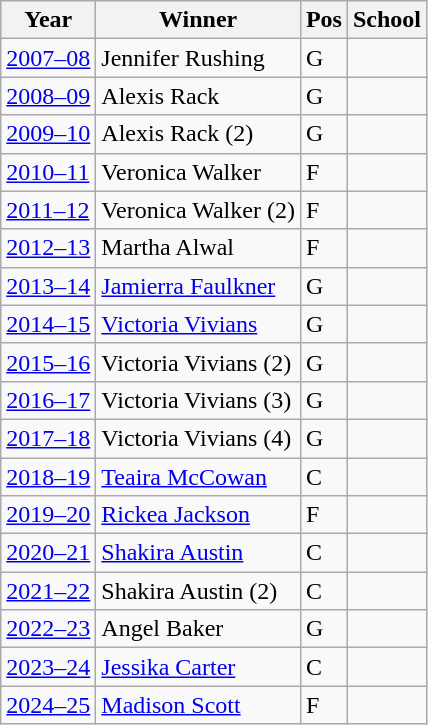<table class="wikitable">
<tr>
<th>Year</th>
<th>Winner</th>
<th>Pos</th>
<th>School</th>
</tr>
<tr>
<td><a href='#'>2007–08</a></td>
<td>Jennifer Rushing</td>
<td>G</td>
<td style=><strong><a href='#'></a></strong></td>
</tr>
<tr>
<td><a href='#'>2008–09</a></td>
<td>Alexis Rack</td>
<td>G</td>
<td style=><strong><a href='#'></a></strong></td>
</tr>
<tr>
<td><a href='#'>2009–10</a></td>
<td>Alexis Rack (2)</td>
<td>G</td>
<td style=><strong><a href='#'></a></strong></td>
</tr>
<tr>
<td><a href='#'>2010–11</a></td>
<td>Veronica Walker</td>
<td>F</td>
<td style=><strong><a href='#'></a></strong></td>
</tr>
<tr>
<td><a href='#'>2011–12</a></td>
<td>Veronica Walker (2)</td>
<td>F</td>
<td style=><strong><a href='#'></a></strong></td>
</tr>
<tr>
<td><a href='#'>2012–13</a></td>
<td>Martha Alwal</td>
<td>F</td>
<td style=><strong><a href='#'></a></strong></td>
</tr>
<tr>
<td><a href='#'>2013–14</a></td>
<td><a href='#'>Jamierra Faulkner</a></td>
<td>G</td>
<td style=><strong><a href='#'></a></strong></td>
</tr>
<tr>
<td><a href='#'>2014–15</a></td>
<td><a href='#'>Victoria Vivians</a></td>
<td>G</td>
<td style=><strong><a href='#'></a></strong></td>
</tr>
<tr>
<td><a href='#'>2015–16</a></td>
<td>Victoria Vivians (2)</td>
<td>G</td>
<td style=><strong><a href='#'></a></strong></td>
</tr>
<tr>
<td><a href='#'>2016–17</a></td>
<td>Victoria Vivians (3)</td>
<td>G</td>
<td style=><strong><a href='#'></a></strong></td>
</tr>
<tr>
<td><a href='#'>2017–18</a></td>
<td>Victoria Vivians (4)</td>
<td>G</td>
<td style=><strong><a href='#'></a></strong></td>
</tr>
<tr>
<td><a href='#'>2018–19</a></td>
<td><a href='#'>Teaira McCowan</a></td>
<td>C</td>
<td style=><strong><a href='#'></a></strong></td>
</tr>
<tr>
<td><a href='#'>2019–20</a></td>
<td><a href='#'>Rickea Jackson</a></td>
<td>F</td>
<td style=><strong><a href='#'></a></strong></td>
</tr>
<tr>
<td><a href='#'>2020–21</a></td>
<td><a href='#'>Shakira Austin</a></td>
<td>C</td>
<td style=><strong><a href='#'></a></strong></td>
</tr>
<tr>
<td><a href='#'>2021–22</a></td>
<td>Shakira Austin (2)</td>
<td>C</td>
<td style=><strong><a href='#'></a></strong></td>
</tr>
<tr>
<td><a href='#'>2022–23</a></td>
<td>Angel Baker</td>
<td>G</td>
<td style=><strong><a href='#'></a></strong></td>
</tr>
<tr>
<td><a href='#'>2023–24</a></td>
<td><a href='#'>Jessika Carter</a></td>
<td>C</td>
<td style=><strong><a href='#'></a></strong></td>
</tr>
<tr>
<td><a href='#'>2024–25</a></td>
<td><a href='#'>Madison Scott</a></td>
<td>F</td>
<td style=><strong><a href='#'></a></strong></td>
</tr>
</table>
